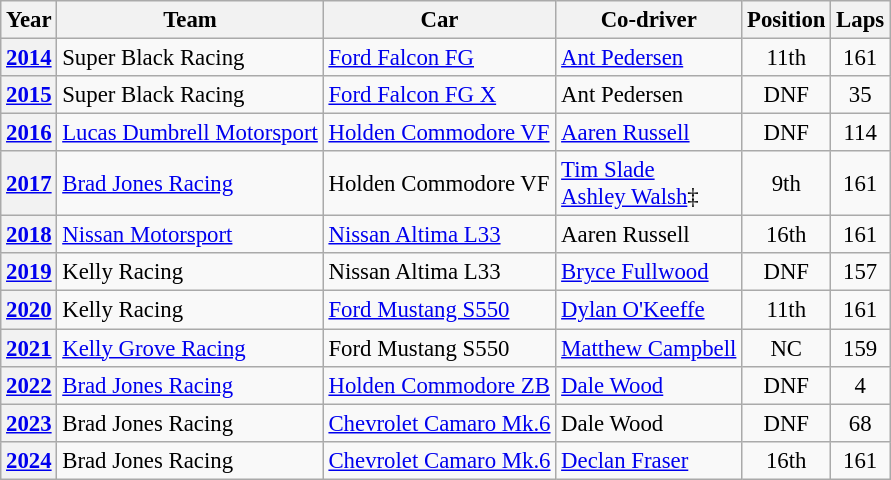<table class="wikitable" style="font-size: 95%;">
<tr>
<th>Year</th>
<th>Team</th>
<th>Car</th>
<th>Co-driver</th>
<th>Position</th>
<th>Laps</th>
</tr>
<tr>
<th><a href='#'>2014</a></th>
<td>Super Black Racing</td>
<td><a href='#'>Ford Falcon FG</a></td>
<td> <a href='#'>Ant Pedersen</a></td>
<td align="center">11th</td>
<td align="center">161</td>
</tr>
<tr>
<th><a href='#'>2015</a></th>
<td>Super Black Racing</td>
<td><a href='#'>Ford Falcon FG X</a></td>
<td> Ant Pedersen</td>
<td align="center">DNF</td>
<td align="center">35</td>
</tr>
<tr>
<th><a href='#'>2016</a></th>
<td><a href='#'>Lucas Dumbrell Motorsport</a></td>
<td><a href='#'>Holden Commodore VF</a></td>
<td> <a href='#'>Aaren Russell</a></td>
<td align="center">DNF</td>
<td align="center">114</td>
</tr>
<tr>
<th><a href='#'>2017</a></th>
<td><a href='#'>Brad Jones Racing</a></td>
<td>Holden Commodore VF</td>
<td> <a href='#'>Tim Slade</a><br> <a href='#'>Ashley Walsh</a>‡</td>
<td align="center">9th</td>
<td align="center">161</td>
</tr>
<tr>
<th><a href='#'>2018</a></th>
<td><a href='#'>Nissan Motorsport</a></td>
<td><a href='#'>Nissan Altima L33</a></td>
<td> Aaren Russell</td>
<td align="center">16th</td>
<td align="center">161</td>
</tr>
<tr>
<th><a href='#'>2019</a></th>
<td>Kelly Racing</td>
<td>Nissan Altima L33</td>
<td> <a href='#'>Bryce Fullwood</a></td>
<td align="center">DNF</td>
<td align="center">157</td>
</tr>
<tr>
<th><a href='#'>2020</a></th>
<td>Kelly Racing</td>
<td><a href='#'>Ford Mustang S550</a></td>
<td> <a href='#'>Dylan O'Keeffe</a></td>
<td align="center">11th</td>
<td align="center">161</td>
</tr>
<tr>
<th><a href='#'>2021</a></th>
<td><a href='#'>Kelly Grove Racing</a></td>
<td>Ford Mustang S550</td>
<td> <a href='#'>Matthew Campbell</a></td>
<td align="center">NC</td>
<td align="center">159</td>
</tr>
<tr>
<th><a href='#'>2022</a></th>
<td><a href='#'>Brad Jones Racing</a></td>
<td><a href='#'>Holden Commodore ZB</a></td>
<td> <a href='#'>Dale Wood</a></td>
<td align="center">DNF</td>
<td align="center">4</td>
</tr>
<tr>
<th><a href='#'>2023</a></th>
<td>Brad Jones Racing</td>
<td><a href='#'>Chevrolet Camaro Mk.6</a></td>
<td> Dale Wood</td>
<td align=center>DNF</td>
<td align=center>68</td>
</tr>
<tr>
<th><a href='#'>2024</a></th>
<td>Brad Jones Racing</td>
<td><a href='#'>Chevrolet Camaro Mk.6</a></td>
<td> <a href='#'>Declan Fraser</a></td>
<td align="center">16th</td>
<td align="center">161</td>
</tr>
</table>
